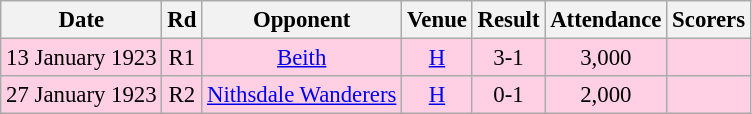<table class="wikitable sortable" style="font-size:95%; text-align:center">
<tr>
<th>Date</th>
<th>Rd</th>
<th>Opponent</th>
<th>Venue</th>
<th>Result</th>
<th>Attendance</th>
<th>Scorers</th>
</tr>
<tr bgcolor = "#ffd0e3">
<td>13 January 1923</td>
<td>R1</td>
<td><a href='#'>Beith</a></td>
<td><a href='#'>H</a></td>
<td>3-1</td>
<td>3,000</td>
<td></td>
</tr>
<tr bgcolor = "#ffd0e3">
<td>27 January 1923</td>
<td>R2</td>
<td><a href='#'>Nithsdale Wanderers</a></td>
<td><a href='#'>H</a></td>
<td>0-1</td>
<td>2,000</td>
<td></td>
</tr>
</table>
